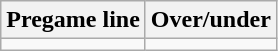<table class="wikitable">
<tr align="center">
<th style=>Pregame line</th>
<th style=>Over/under</th>
</tr>
<tr align="center">
<td></td>
<td></td>
</tr>
</table>
